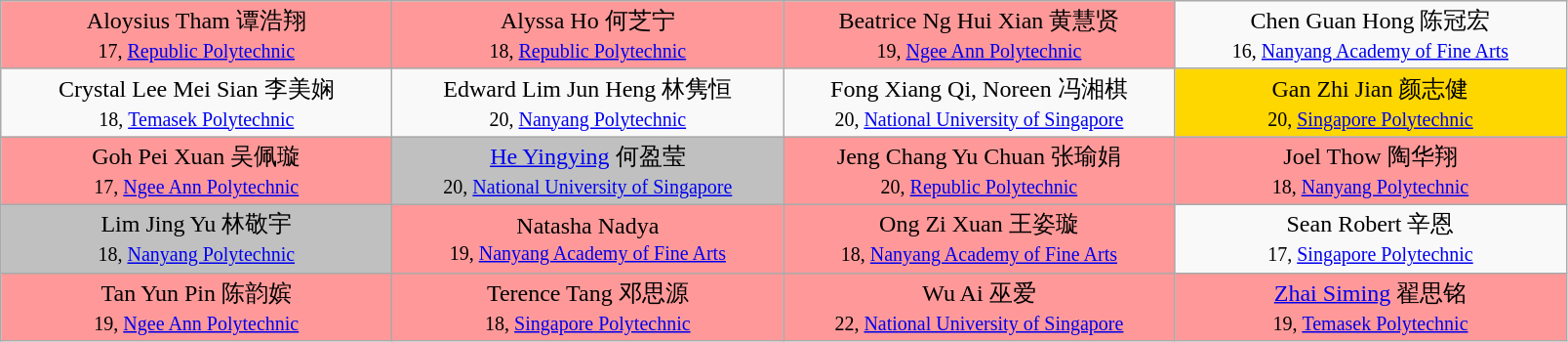<table class="wikitable" style="text-align:center">
<tr>
<td style="width:260px; background:#FF9999;">Aloysius Tham 谭浩翔<br><small>17, <a href='#'>Republic Polytechnic</a></small></td>
<td style="width:260px; background:#FF9999;">Alyssa Ho 何芝宁<br><small>18, <a href='#'>Republic Polytechnic</a></small></td>
<td style="width:260px; background:#FF9999;">Beatrice Ng Hui Xian 黄慧贤<br><small>19, <a href='#'>Ngee Ann Polytechnic</a></small></td>
<td style="width:260px;">Chen Guan Hong 陈冠宏<br><small>16, <a href='#'>Nanyang Academy of Fine Arts</a></small></td>
</tr>
<tr>
<td>Crystal Lee Mei Sian 李美娴<br><small>18, <a href='#'>Temasek Polytechnic</a></small></td>
<td>Edward Lim Jun Heng 林隽恒<br><small>20, <a href='#'>Nanyang Polytechnic</a></small></td>
<td>Fong Xiang Qi, Noreen 冯湘棋<br><small>20, <a href='#'>National University of Singapore</a></small></td>
<td style="background:gold;">Gan Zhi Jian 颜志健<br><small>20, <a href='#'>Singapore Polytechnic</a></small></td>
</tr>
<tr>
<td style="background:#FF9999;">Goh Pei Xuan 吴佩璇<br><small>17, <a href='#'>Ngee Ann Polytechnic</a></small></td>
<td style="background:silver;"><a href='#'>He Yingying</a> 何盈莹<br><small>20, <a href='#'>National University of Singapore</a></small></td>
<td style="background:#FF9999;">Jeng Chang Yu Chuan 张瑜娟<br><small>20, <a href='#'>Republic Polytechnic</a></small></td>
<td style="background:#FF9999;">Joel Thow 陶华翔<br><small>18, <a href='#'>Nanyang Polytechnic</a></small></td>
</tr>
<tr>
<td style="background:silver;">Lim Jing Yu 林敬宇<br><small>18, <a href='#'>Nanyang Polytechnic</a></small></td>
<td style="background:#FF9999;">Natasha Nadya<br><small>19, <a href='#'>Nanyang Academy of Fine Arts</a></small></td>
<td style="background:#FF9999;">Ong Zi Xuan 王姿璇<br><small>18, <a href='#'>Nanyang Academy of Fine Arts</a></small></td>
<td>Sean Robert 辛恩<br><small>17, <a href='#'>Singapore Polytechnic</a></small></td>
</tr>
<tr>
<td style="background:#FF9999;">Tan Yun Pin 陈韵嫔<br><small>19, <a href='#'>Ngee Ann Polytechnic</a></small></td>
<td style="background:#FF9999;">Terence Tang 邓思源<br><small>18, <a href='#'>Singapore Polytechnic</a></small></td>
<td style="background:#FF9999;">Wu Ai 巫爱<br><small>22, <a href='#'>National University of Singapore</a></small></td>
<td style="background:#FF9999;"><a href='#'>Zhai Siming</a> 翟思铭<br><small>19, <a href='#'>Temasek Polytechnic</a></small></td>
</tr>
</table>
